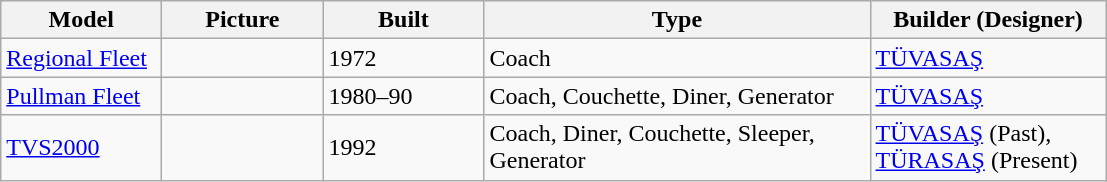<table class="wikitable">
<tr>
<th width=100>Model</th>
<th width=100>Picture</th>
<th width=100>Built</th>
<th width=250>Type</th>
<th width=150>Builder (Designer)</th>
</tr>
<tr>
<td><a href='#'>Regional Fleet</a></td>
<td></td>
<td>1972</td>
<td>Coach</td>
<td><a href='#'>TÜVASAŞ</a></td>
</tr>
<tr>
<td><a href='#'>Pullman Fleet</a></td>
<td></td>
<td>1980–90</td>
<td>Coach, Couchette, Diner, Generator</td>
<td><a href='#'>TÜVASAŞ</a></td>
</tr>
<tr>
<td><a href='#'>TVS2000</a></td>
<td></td>
<td>1992</td>
<td>Coach, Diner, Couchette, Sleeper, Generator</td>
<td><a href='#'>TÜVASAŞ</a> (Past), <a href='#'>TÜRASAŞ</a> (Present)</td>
</tr>
</table>
